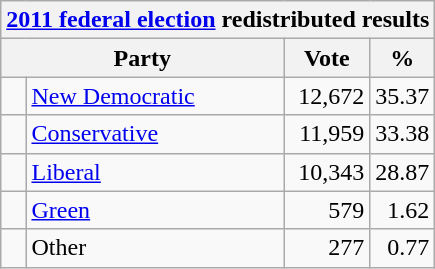<table class="wikitable">
<tr>
<th colspan="4"><a href='#'>2011 federal election</a> redistributed results</th>
</tr>
<tr>
<th bgcolor="#DDDDFF" width="130px" colspan="2">Party</th>
<th bgcolor="#DDDDFF" width="50px">Vote</th>
<th bgcolor="#DDDDFF" width="30px">%</th>
</tr>
<tr>
<td> </td>
<td><a href='#'>New Democratic</a></td>
<td align=right>12,672</td>
<td align=right>35.37</td>
</tr>
<tr>
<td> </td>
<td><a href='#'>Conservative</a></td>
<td align=right>11,959</td>
<td align=right>33.38</td>
</tr>
<tr>
<td> </td>
<td><a href='#'>Liberal</a></td>
<td align=right>10,343</td>
<td align=right>28.87</td>
</tr>
<tr>
<td> </td>
<td><a href='#'>Green</a></td>
<td align=right>579</td>
<td align=right>1.62</td>
</tr>
<tr>
<td> </td>
<td>Other</td>
<td align=right>277</td>
<td align=right>0.77</td>
</tr>
</table>
